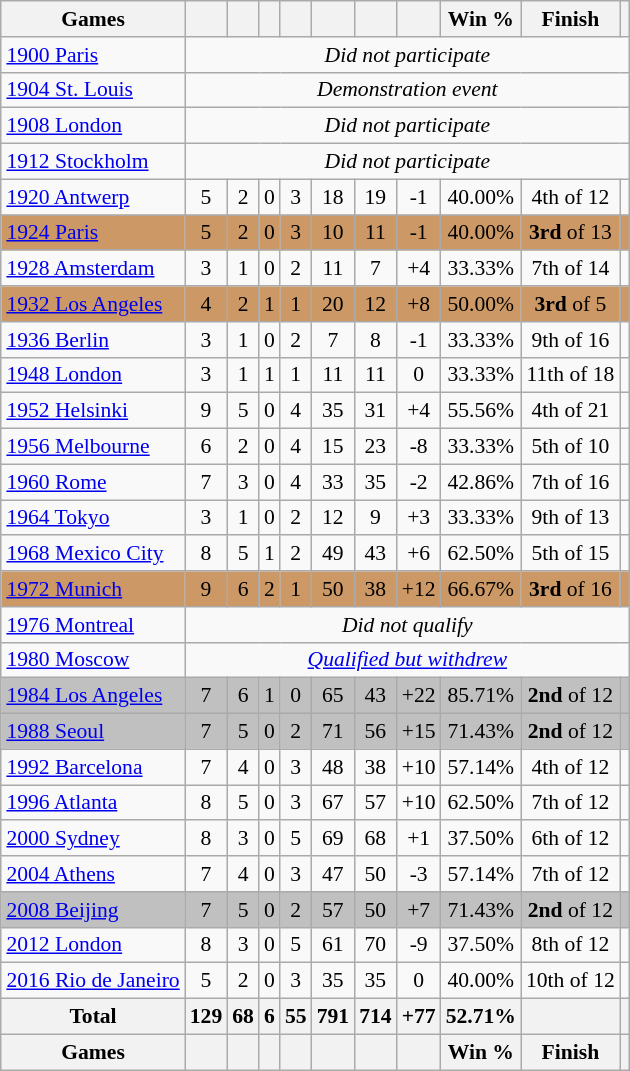<table class="wikitable sortable" style="text-align: center; font-size: 90%; margin-left: 1em;">
<tr>
<th>Games</th>
<th></th>
<th></th>
<th></th>
<th></th>
<th></th>
<th></th>
<th></th>
<th>Win %</th>
<th>Finish</th>
<th></th>
</tr>
<tr>
<td style="text-align: left;" data-sort-value="1900"> <a href='#'>1900 Paris</a></td>
<td colspan="10"><em>Did not participate</em></td>
</tr>
<tr>
<td style="text-align: left;" data-sort-value="1904"> <a href='#'>1904 St. Louis</a></td>
<td colspan="10"><em>Demonstration event</em></td>
</tr>
<tr>
<td style="text-align: left;" data-sort-value="1908"> <a href='#'>1908 London</a></td>
<td colspan="10"><em>Did not participate</em></td>
</tr>
<tr>
<td style="text-align: left;" data-sort-value="1912"> <a href='#'>1912 Stockholm</a></td>
<td colspan="10"><em>Did not participate</em></td>
</tr>
<tr>
<td style="text-align: left;" data-sort-value="1920"> <a href='#'>1920 Antwerp</a></td>
<td>5</td>
<td>2</td>
<td>0</td>
<td>3</td>
<td>18</td>
<td>19</td>
<td>-1</td>
<td>40.00%</td>
<td>4th of 12</td>
<td></td>
</tr>
<tr style="background: #cc9966;">
<td style="text-align: left;" data-sort-value="1924"> <a href='#'>1924 Paris</a></td>
<td>5</td>
<td>2</td>
<td>0</td>
<td>3</td>
<td>10</td>
<td>11</td>
<td>-1</td>
<td>40.00%</td>
<td><strong>3rd</strong> of 13</td>
<td></td>
</tr>
<tr>
<td style="text-align: left;" data-sort-value="1928"> <a href='#'>1928 Amsterdam</a></td>
<td>3</td>
<td>1</td>
<td>0</td>
<td>2</td>
<td>11</td>
<td>7</td>
<td>+4</td>
<td>33.33%</td>
<td>7th of 14</td>
<td></td>
</tr>
<tr style="background: #cc9966;">
<td style="text-align: left;" data-sort-value="1932"> <a href='#'>1932 Los Angeles</a></td>
<td>4</td>
<td>2</td>
<td>1</td>
<td>1</td>
<td>20</td>
<td>12</td>
<td>+8</td>
<td>50.00%</td>
<td><strong>3rd</strong> of 5</td>
<td></td>
</tr>
<tr>
<td style="text-align: left;" data-sort-value="1936"> <a href='#'>1936 Berlin</a></td>
<td>3</td>
<td>1</td>
<td>0</td>
<td>2</td>
<td>7</td>
<td>8</td>
<td>-1</td>
<td>33.33%</td>
<td>9th of 16</td>
<td></td>
</tr>
<tr>
<td style="text-align: left;" data-sort-value="1948"> <a href='#'>1948 London</a></td>
<td>3</td>
<td>1</td>
<td>1</td>
<td>1</td>
<td>11</td>
<td>11</td>
<td>0</td>
<td>33.33%</td>
<td>11th of 18</td>
<td></td>
</tr>
<tr>
<td style="text-align: left;" data-sort-value="1952"> <a href='#'>1952 Helsinki</a></td>
<td>9</td>
<td>5</td>
<td>0</td>
<td>4</td>
<td>35</td>
<td>31</td>
<td>+4</td>
<td>55.56%</td>
<td>4th of 21</td>
<td></td>
</tr>
<tr>
<td style="text-align: left;" data-sort-value="1956"> <a href='#'>1956 Melbourne</a></td>
<td>6</td>
<td>2</td>
<td>0</td>
<td>4</td>
<td>15</td>
<td>23</td>
<td>-8</td>
<td>33.33%</td>
<td>5th of 10</td>
<td></td>
</tr>
<tr>
<td style="text-align: left;" data-sort-value="1960"> <a href='#'>1960 Rome</a></td>
<td>7</td>
<td>3</td>
<td>0</td>
<td>4</td>
<td>33</td>
<td>35</td>
<td>-2</td>
<td>42.86%</td>
<td>7th of 16</td>
<td></td>
</tr>
<tr>
<td style="text-align: left;" data-sort-value="1964"> <a href='#'>1964 Tokyo</a></td>
<td>3</td>
<td>1</td>
<td>0</td>
<td>2</td>
<td>12</td>
<td>9</td>
<td>+3</td>
<td>33.33%</td>
<td>9th of 13</td>
<td></td>
</tr>
<tr>
<td style="text-align: left;" data-sort-value="1968"> <a href='#'>1968 Mexico City</a></td>
<td>8</td>
<td>5</td>
<td>1</td>
<td>2</td>
<td>49</td>
<td>43</td>
<td>+6</td>
<td>62.50%</td>
<td>5th of 15</td>
<td></td>
</tr>
<tr style="background: #cc9966;">
<td style="text-align: left;" data-sort-value="1972"> <a href='#'>1972 Munich</a></td>
<td>9</td>
<td>6</td>
<td>2</td>
<td>1</td>
<td>50</td>
<td>38</td>
<td>+12</td>
<td>66.67%</td>
<td><strong>3rd</strong> of 16</td>
<td></td>
</tr>
<tr>
<td style="text-align: left;" data-sort-value="1976"> <a href='#'>1976 Montreal</a></td>
<td colspan="10"><em>Did not qualify</em></td>
</tr>
<tr>
<td style="text-align: left;" data-sort-value="1980"> <a href='#'>1980 Moscow</a></td>
<td colspan="10"><em><a href='#'>Qualified but withdrew</a></em></td>
</tr>
<tr style="background: silver;">
<td style="text-align: left;" data-sort-value="1984"> <a href='#'>1984 Los Angeles</a></td>
<td>7</td>
<td>6</td>
<td>1</td>
<td>0</td>
<td>65</td>
<td>43</td>
<td>+22</td>
<td>85.71%</td>
<td><strong>2nd</strong> of 12</td>
<td></td>
</tr>
<tr style="background: silver;">
<td style="text-align: left;" data-sort-value="1988"> <a href='#'>1988 Seoul</a></td>
<td>7</td>
<td>5</td>
<td>0</td>
<td>2</td>
<td>71</td>
<td>56</td>
<td>+15</td>
<td>71.43%</td>
<td><strong>2nd</strong> of 12</td>
<td></td>
</tr>
<tr>
<td style="text-align: left;" data-sort-value="1992"> <a href='#'>1992 Barcelona</a></td>
<td>7</td>
<td>4</td>
<td>0</td>
<td>3</td>
<td>48</td>
<td>38</td>
<td>+10</td>
<td>57.14%</td>
<td>4th of 12</td>
<td></td>
</tr>
<tr>
<td style="text-align: left;" data-sort-value="1996"> <a href='#'>1996 Atlanta</a></td>
<td>8</td>
<td>5</td>
<td>0</td>
<td>3</td>
<td>67</td>
<td>57</td>
<td>+10</td>
<td>62.50%</td>
<td>7th of 12</td>
<td></td>
</tr>
<tr>
<td style="text-align: left;" data-sort-value="2000"> <a href='#'>2000 Sydney</a></td>
<td>8</td>
<td>3</td>
<td>0</td>
<td>5</td>
<td>69</td>
<td>68</td>
<td>+1</td>
<td>37.50%</td>
<td>6th of 12</td>
<td></td>
</tr>
<tr>
<td style="text-align: left;" data-sort-value="2004"> <a href='#'>2004 Athens</a></td>
<td>7</td>
<td>4</td>
<td>0</td>
<td>3</td>
<td>47</td>
<td>50</td>
<td>-3</td>
<td>57.14%</td>
<td>7th of 12</td>
<td></td>
</tr>
<tr style="background: silver;">
<td style="text-align: left;" data-sort-value="2008"> <a href='#'>2008 Beijing</a></td>
<td>7</td>
<td>5</td>
<td>0</td>
<td>2</td>
<td>57</td>
<td>50</td>
<td>+7</td>
<td>71.43%</td>
<td><strong>2nd</strong> of 12</td>
<td></td>
</tr>
<tr>
<td style="text-align: left;" data-sort-value="2012"> <a href='#'>2012 London</a></td>
<td>8</td>
<td>3</td>
<td>0</td>
<td>5</td>
<td>61</td>
<td>70</td>
<td>-9</td>
<td>37.50%</td>
<td>8th of 12</td>
<td></td>
</tr>
<tr>
<td style="text-align: left;" data-sort-value="2016"> <a href='#'>2016 Rio de Janeiro</a></td>
<td>5</td>
<td>2</td>
<td>0</td>
<td>3</td>
<td>35</td>
<td>35</td>
<td>0</td>
<td>40.00%</td>
<td>10th of 12</td>
<td></td>
</tr>
<tr>
<th>Total</th>
<th>129</th>
<th>68</th>
<th>6</th>
<th>55</th>
<th>791</th>
<th>714</th>
<th>+77</th>
<th>52.71%</th>
<th></th>
<th></th>
</tr>
<tr>
<th>Games</th>
<th></th>
<th></th>
<th></th>
<th></th>
<th></th>
<th></th>
<th></th>
<th>Win %</th>
<th>Finish</th>
<th></th>
</tr>
</table>
